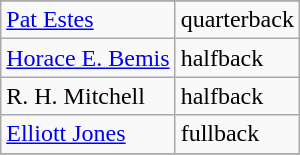<table class="wikitable">
<tr>
</tr>
<tr>
<td><a href='#'>Pat Estes</a></td>
<td>quarterback</td>
</tr>
<tr>
<td><a href='#'>Horace E. Bemis</a></td>
<td>halfback</td>
</tr>
<tr>
<td>R. H. Mitchell</td>
<td>halfback</td>
</tr>
<tr>
<td><a href='#'>Elliott Jones</a></td>
<td>fullback</td>
</tr>
<tr>
</tr>
</table>
